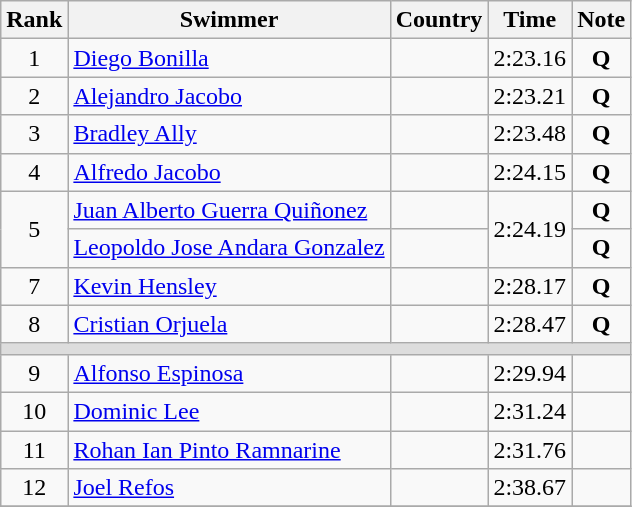<table class="wikitable" style="text-align:center">
<tr>
<th>Rank</th>
<th>Swimmer</th>
<th>Country</th>
<th>Time</th>
<th>Note</th>
</tr>
<tr>
<td>1</td>
<td align=left><a href='#'>Diego Bonilla</a></td>
<td align=left></td>
<td>2:23.16</td>
<td><strong>Q</strong></td>
</tr>
<tr>
<td>2</td>
<td align=left><a href='#'>Alejandro Jacobo</a></td>
<td align=left></td>
<td>2:23.21</td>
<td><strong>Q</strong></td>
</tr>
<tr>
<td>3</td>
<td align=left><a href='#'>Bradley Ally</a></td>
<td align=left></td>
<td>2:23.48</td>
<td><strong>Q</strong></td>
</tr>
<tr>
<td>4</td>
<td align=left><a href='#'>Alfredo Jacobo</a></td>
<td align=left></td>
<td>2:24.15</td>
<td><strong>Q</strong></td>
</tr>
<tr>
<td rowspan=2>5</td>
<td align=left><a href='#'>Juan Alberto Guerra Quiñonez</a></td>
<td align=left></td>
<td rowspan=2>2:24.19</td>
<td><strong>Q</strong></td>
</tr>
<tr>
<td align=left><a href='#'>Leopoldo Jose Andara Gonzalez</a></td>
<td align=left></td>
<td><strong>Q</strong></td>
</tr>
<tr>
<td>7</td>
<td align=left><a href='#'>Kevin Hensley</a></td>
<td align=left></td>
<td>2:28.17</td>
<td><strong>Q</strong></td>
</tr>
<tr>
<td>8</td>
<td align=left><a href='#'>Cristian Orjuela</a></td>
<td align=left></td>
<td>2:28.47</td>
<td><strong>Q</strong></td>
</tr>
<tr bgcolor=#DDDDDD>
<td colspan=5></td>
</tr>
<tr>
<td>9</td>
<td align=left><a href='#'>Alfonso Espinosa</a></td>
<td align=left></td>
<td>2:29.94</td>
<td></td>
</tr>
<tr>
<td>10</td>
<td align=left><a href='#'>Dominic Lee</a></td>
<td align=left></td>
<td>2:31.24</td>
<td></td>
</tr>
<tr>
<td>11</td>
<td align=left><a href='#'>Rohan Ian Pinto Ramnarine</a></td>
<td align=left></td>
<td>2:31.76</td>
<td></td>
</tr>
<tr>
<td>12</td>
<td align=left><a href='#'>Joel Refos</a></td>
<td align=left></td>
<td>2:38.67</td>
<td></td>
</tr>
<tr>
</tr>
</table>
